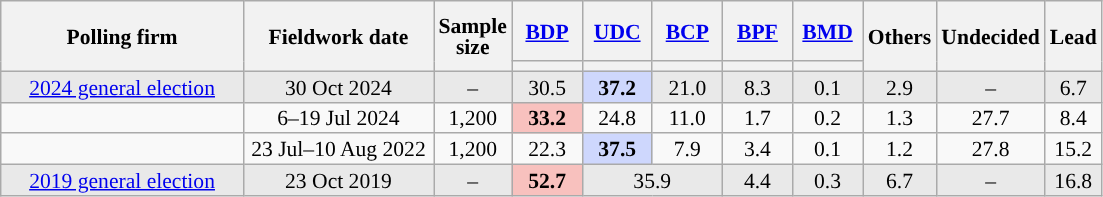<table class="wikitable sortable mw-datatable mw-collapsible" style="text-align:center;font-size:90%;line-height:14px;">
<tr style="height:40px;">
<th style="width:155px;" rowspan="2">Polling firm</th>
<th style="width:120px;" rowspan="2">Fieldwork date</th>
<th style="width: 35px;" rowspan="2">Sample<br>size</th>
<th class="unsortable" style="width:40px;"><a href='#'>BDP</a></th>
<th class="unsortable" style="width:40px;"><a href='#'>UDC</a></th>
<th class="unsortable" style="width:40px;"><a href='#'>BCP</a></th>
<th class="unsortable" style="width:40px;"><a href='#'>BPF</a></th>
<th class="unsortable" style="width:40px;"><a href='#'>BMD</a></th>
<th class="unsortable" style="width:30px;" rowspan="2">Others</th>
<th class="unsortable" style="width:30px;" rowspan="2">Undecided</th>
<th rowspan="2" data-sort-type="number">Lead</th>
</tr>
<tr>
<th style="background:"></th>
<th style="background:"></th>
<th style="background:"></th>
<th style="background:"></th>
<th style="background:"></th>
</tr>
<tr style="background:#E9E9E9;">
<td><a href='#'>2024 general election</a></td>
<td>30 Oct 2024</td>
<td>–</td>
<td>30.5</td>
<td style="background:#CED7FD;"><strong>37.2</strong></td>
<td>21.0</td>
<td>8.3</td>
<td>0.1</td>
<td>2.9</td>
<td>–</td>
<td style="background:">6.7</td>
</tr>
<tr>
<td></td>
<td>6–19 Jul 2024</td>
<td>1,200</td>
<td style="background:rgb(248, 193, 190);"><strong>33.2</strong></td>
<td>24.8</td>
<td>11.0</td>
<td>1.7</td>
<td>0.2</td>
<td>1.3</td>
<td>27.7</td>
<td style="background:">8.4</td>
</tr>
<tr>
<td></td>
<td>23 Jul–10 Aug 2022</td>
<td>1,200</td>
<td>22.3</td>
<td style="background:#CED7FD;"><strong>37.5</strong></td>
<td>7.9</td>
<td>3.4</td>
<td>0.1</td>
<td>1.2</td>
<td>27.8</td>
<td style="background:">15.2</td>
</tr>
<tr style="background:#E9E9E9;">
<td><a href='#'>2019 general election</a></td>
<td>23 Oct 2019</td>
<td>–</td>
<td style="background:rgb(248, 193, 190);"><strong>52.7</strong></td>
<td colspan=2>35.9</td>
<td>4.4</td>
<td>0.3</td>
<td>6.7</td>
<td>–</td>
<td style="background:">16.8</td>
</tr>
</table>
